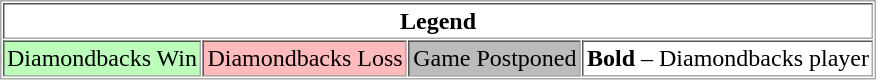<table align="center" border="1" cellpadding="2" cellspacing="1" style="border:1px solid #aaa">
<tr>
<th colspan="4">Legend</th>
</tr>
<tr>
<td style="background:#bfb;">Diamondbacks Win</td>
<td style="background:#fbb;">Diamondbacks Loss</td>
<td style="background:#bbb;">Game Postponed</td>
<td><strong>Bold</strong> – Diamondbacks player</td>
</tr>
</table>
